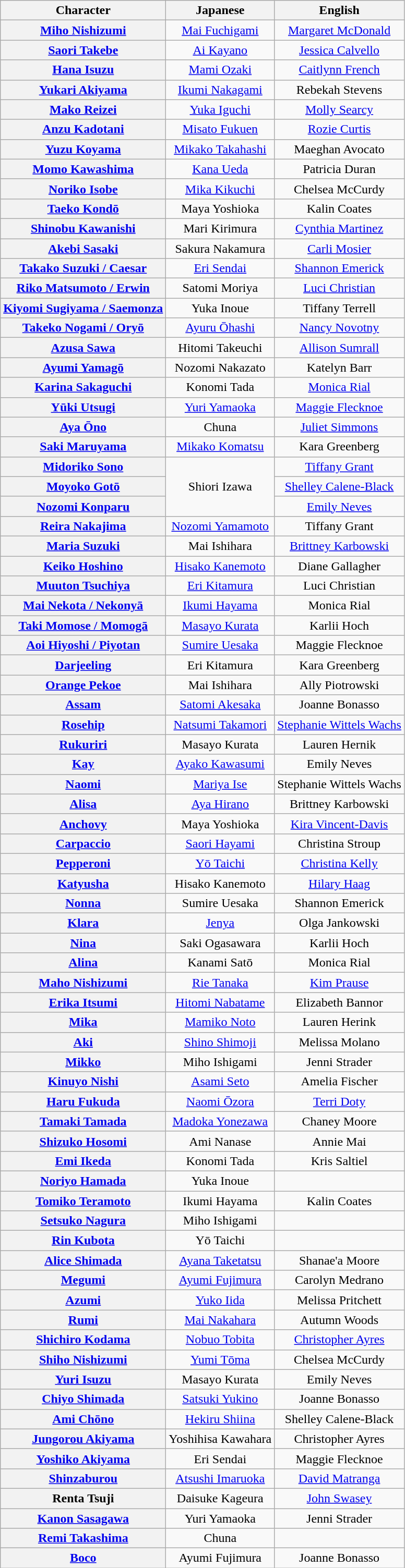<table class="wikitable" style="text-align:center;">
<tr>
<th>Character</th>
<th>Japanese</th>
<th>English</th>
</tr>
<tr>
<th><a href='#'>Miho Nishizumi</a></th>
<td><a href='#'>Mai Fuchigami</a></td>
<td><a href='#'>Margaret McDonald</a></td>
</tr>
<tr>
<th><a href='#'>Saori Takebe</a></th>
<td><a href='#'>Ai Kayano</a></td>
<td><a href='#'>Jessica Calvello</a></td>
</tr>
<tr>
<th><a href='#'>Hana Isuzu</a></th>
<td><a href='#'>Mami Ozaki</a></td>
<td><a href='#'>Caitlynn French</a></td>
</tr>
<tr>
<th><a href='#'>Yukari Akiyama</a></th>
<td><a href='#'>Ikumi Nakagami</a></td>
<td>Rebekah Stevens</td>
</tr>
<tr>
<th><a href='#'>Mako Reizei</a></th>
<td><a href='#'>Yuka Iguchi</a></td>
<td><a href='#'>Molly Searcy</a></td>
</tr>
<tr>
<th><a href='#'>Anzu Kadotani</a></th>
<td><a href='#'>Misato Fukuen</a></td>
<td><a href='#'>Rozie Curtis</a></td>
</tr>
<tr>
<th><a href='#'>Yuzu Koyama</a></th>
<td><a href='#'>Mikako Takahashi</a></td>
<td>Maeghan Avocato</td>
</tr>
<tr>
<th><a href='#'>Momo Kawashima</a></th>
<td><a href='#'>Kana Ueda</a></td>
<td>Patricia Duran</td>
</tr>
<tr>
<th><a href='#'>Noriko Isobe</a></th>
<td><a href='#'>Mika Kikuchi</a></td>
<td>Chelsea McCurdy</td>
</tr>
<tr>
<th><a href='#'>Taeko Kondō</a></th>
<td>Maya Yoshioka</td>
<td>Kalin Coates</td>
</tr>
<tr>
<th><a href='#'>Shinobu Kawanishi</a></th>
<td>Mari Kirimura</td>
<td><a href='#'>Cynthia Martinez</a></td>
</tr>
<tr>
<th><a href='#'>Akebi Sasaki</a></th>
<td>Sakura Nakamura</td>
<td><a href='#'>Carli Mosier</a></td>
</tr>
<tr>
<th><a href='#'>Takako Suzuki / Caesar</a></th>
<td><a href='#'>Eri Sendai</a></td>
<td><a href='#'>Shannon Emerick</a></td>
</tr>
<tr>
<th><a href='#'>Riko Matsumoto / Erwin</a></th>
<td>Satomi Moriya</td>
<td><a href='#'>Luci Christian</a></td>
</tr>
<tr>
<th><a href='#'>Kiyomi Sugiyama / Saemonza</a></th>
<td>Yuka Inoue</td>
<td>Tiffany Terrell</td>
</tr>
<tr>
<th><a href='#'>Takeko Nogami / Oryō</a></th>
<td><a href='#'>Ayuru Ōhashi</a></td>
<td><a href='#'>Nancy Novotny</a></td>
</tr>
<tr>
<th><a href='#'>Azusa Sawa</a></th>
<td>Hitomi Takeuchi</td>
<td><a href='#'>Allison Sumrall</a></td>
</tr>
<tr>
<th><a href='#'>Ayumi Yamagō</a></th>
<td>Nozomi Nakazato</td>
<td>Katelyn Barr</td>
</tr>
<tr>
<th><a href='#'>Karina Sakaguchi</a></th>
<td>Konomi Tada</td>
<td><a href='#'>Monica Rial</a></td>
</tr>
<tr>
<th><a href='#'>Yūki Utsugi</a></th>
<td><a href='#'>Yuri Yamaoka</a></td>
<td><a href='#'>Maggie Flecknoe</a></td>
</tr>
<tr>
<th><a href='#'>Aya Ōno</a></th>
<td>Chuna</td>
<td><a href='#'>Juliet Simmons</a></td>
</tr>
<tr>
<th><a href='#'>Saki Maruyama</a></th>
<td><a href='#'>Mikako Komatsu</a></td>
<td>Kara Greenberg</td>
</tr>
<tr>
<th><a href='#'>Midoriko Sono</a></th>
<td rowspan="3">Shiori Izawa</td>
<td><a href='#'>Tiffany Grant</a></td>
</tr>
<tr>
<th><a href='#'>Moyoko Gotō</a></th>
<td><a href='#'>Shelley Calene-Black</a></td>
</tr>
<tr>
<th><a href='#'>Nozomi Konparu</a></th>
<td><a href='#'>Emily Neves</a></td>
</tr>
<tr>
<th><a href='#'>Reira Nakajima</a></th>
<td><a href='#'>Nozomi Yamamoto</a></td>
<td>Tiffany Grant</td>
</tr>
<tr>
<th><a href='#'>Maria Suzuki</a></th>
<td>Mai Ishihara</td>
<td><a href='#'>Brittney Karbowski</a></td>
</tr>
<tr>
<th><a href='#'>Keiko Hoshino</a></th>
<td><a href='#'>Hisako Kanemoto</a></td>
<td>Diane Gallagher</td>
</tr>
<tr>
<th><a href='#'>Muuton Tsuchiya</a></th>
<td><a href='#'>Eri Kitamura</a></td>
<td>Luci Christian</td>
</tr>
<tr>
<th><a href='#'>Mai Nekota / Nekonyā</a></th>
<td><a href='#'>Ikumi Hayama</a></td>
<td>Monica Rial</td>
</tr>
<tr>
<th><a href='#'>Taki Momose / Momogā</a></th>
<td><a href='#'>Masayo Kurata</a></td>
<td>Karlii Hoch</td>
</tr>
<tr>
<th><a href='#'>Aoi Hiyoshi / Piyotan</a></th>
<td><a href='#'>Sumire Uesaka</a></td>
<td>Maggie Flecknoe</td>
</tr>
<tr>
<th><a href='#'>Darjeeling</a></th>
<td>Eri Kitamura</td>
<td>Kara Greenberg</td>
</tr>
<tr>
<th><a href='#'>Orange Pekoe</a></th>
<td>Mai Ishihara</td>
<td>Ally Piotrowski</td>
</tr>
<tr>
<th><a href='#'>Assam</a></th>
<td><a href='#'>Satomi Akesaka</a></td>
<td>Joanne Bonasso</td>
</tr>
<tr>
<th><a href='#'>Rosehip</a></th>
<td><a href='#'>Natsumi Takamori</a></td>
<td><a href='#'>Stephanie Wittels Wachs</a></td>
</tr>
<tr>
<th><a href='#'>Rukuriri</a></th>
<td>Masayo Kurata</td>
<td>Lauren Hernik</td>
</tr>
<tr>
<th><a href='#'>Kay</a></th>
<td><a href='#'>Ayako Kawasumi</a></td>
<td>Emily Neves</td>
</tr>
<tr>
<th><a href='#'>Naomi</a></th>
<td><a href='#'>Mariya Ise</a></td>
<td>Stephanie Wittels Wachs</td>
</tr>
<tr>
<th><a href='#'>Alisa</a></th>
<td><a href='#'>Aya Hirano</a></td>
<td>Brittney Karbowski</td>
</tr>
<tr>
<th><a href='#'>Anchovy</a></th>
<td>Maya Yoshioka</td>
<td><a href='#'>Kira Vincent-Davis</a></td>
</tr>
<tr>
<th><a href='#'>Carpaccio</a></th>
<td><a href='#'>Saori Hayami</a></td>
<td>Christina Stroup</td>
</tr>
<tr>
<th><a href='#'>Pepperoni</a></th>
<td><a href='#'>Yō Taichi</a></td>
<td><a href='#'>Christina Kelly</a></td>
</tr>
<tr>
<th><a href='#'>Katyusha</a></th>
<td>Hisako Kanemoto</td>
<td><a href='#'>Hilary Haag</a></td>
</tr>
<tr>
<th><a href='#'>Nonna</a></th>
<td>Sumire Uesaka</td>
<td>Shannon Emerick</td>
</tr>
<tr>
<th><a href='#'>Klara</a></th>
<td><a href='#'>Jenya</a></td>
<td>Olga Jankowski</td>
</tr>
<tr>
<th><a href='#'>Nina</a></th>
<td>Saki Ogasawara</td>
<td>Karlii Hoch</td>
</tr>
<tr>
<th><a href='#'>Alina</a></th>
<td>Kanami Satō</td>
<td>Monica Rial</td>
</tr>
<tr>
<th><a href='#'>Maho Nishizumi</a></th>
<td><a href='#'>Rie Tanaka</a></td>
<td><a href='#'>Kim Prause</a></td>
</tr>
<tr>
<th><a href='#'>Erika Itsumi</a></th>
<td><a href='#'>Hitomi Nabatame</a></td>
<td>Elizabeth Bannor</td>
</tr>
<tr>
<th><a href='#'>Mika</a></th>
<td><a href='#'>Mamiko Noto</a></td>
<td>Lauren Herink</td>
</tr>
<tr>
<th><a href='#'>Aki</a></th>
<td><a href='#'>Shino Shimoji</a></td>
<td>Melissa Molano</td>
</tr>
<tr>
<th><a href='#'>Mikko</a></th>
<td>Miho Ishigami</td>
<td>Jenni Strader</td>
</tr>
<tr>
<th><a href='#'>Kinuyo Nishi</a></th>
<td><a href='#'>Asami Seto</a></td>
<td>Amelia Fischer</td>
</tr>
<tr>
<th><a href='#'>Haru Fukuda</a></th>
<td><a href='#'>Naomi Ōzora</a></td>
<td><a href='#'>Terri Doty</a></td>
</tr>
<tr>
<th><a href='#'>Tamaki Tamada</a></th>
<td><a href='#'>Madoka Yonezawa</a></td>
<td>Chaney Moore</td>
</tr>
<tr>
<th><a href='#'>Shizuko Hosomi</a></th>
<td>Ami Nanase</td>
<td>Annie Mai</td>
</tr>
<tr>
<th><a href='#'>Emi Ikeda</a></th>
<td>Konomi Tada</td>
<td>Kris Saltiel</td>
</tr>
<tr>
<th><a href='#'>Noriyo Hamada</a></th>
<td>Yuka Inoue</td>
<td></td>
</tr>
<tr>
<th><a href='#'>Tomiko Teramoto</a></th>
<td>Ikumi Hayama</td>
<td>Kalin Coates</td>
</tr>
<tr>
<th><a href='#'>Setsuko Nagura</a></th>
<td>Miho Ishigami</td>
<td></td>
</tr>
<tr>
<th><a href='#'>Rin Kubota</a></th>
<td>Yō Taichi</td>
<td></td>
</tr>
<tr>
<th><a href='#'>Alice Shimada</a></th>
<td><a href='#'>Ayana Taketatsu</a></td>
<td>Shanae'a Moore</td>
</tr>
<tr>
<th><a href='#'>Megumi</a></th>
<td><a href='#'>Ayumi Fujimura</a></td>
<td>Carolyn Medrano</td>
</tr>
<tr>
<th><a href='#'>Azumi</a></th>
<td><a href='#'>Yuko Iida</a></td>
<td>Melissa Pritchett</td>
</tr>
<tr>
<th><a href='#'>Rumi</a></th>
<td><a href='#'>Mai Nakahara</a></td>
<td>Autumn Woods</td>
</tr>
<tr>
<th><a href='#'>Shichiro Kodama</a></th>
<td><a href='#'>Nobuo Tobita</a></td>
<td><a href='#'>Christopher Ayres</a></td>
</tr>
<tr>
<th><a href='#'>Shiho Nishizumi</a></th>
<td><a href='#'>Yumi Tōma</a></td>
<td>Chelsea McCurdy</td>
</tr>
<tr>
<th><a href='#'>Yuri Isuzu</a></th>
<td>Masayo Kurata</td>
<td>Emily Neves</td>
</tr>
<tr>
<th><a href='#'>Chiyo Shimada</a></th>
<td><a href='#'>Satsuki Yukino</a></td>
<td>Joanne Bonasso</td>
</tr>
<tr>
<th><a href='#'>Ami Chōno</a></th>
<td><a href='#'>Hekiru Shiina</a></td>
<td>Shelley Calene-Black</td>
</tr>
<tr>
<th><a href='#'>Jungorou Akiyama</a></th>
<td>Yoshihisa Kawahara</td>
<td>Christopher Ayres</td>
</tr>
<tr>
<th><a href='#'>Yoshiko Akiyama</a></th>
<td>Eri Sendai</td>
<td>Maggie Flecknoe</td>
</tr>
<tr>
<th><a href='#'>Shinzaburou</a></th>
<td><a href='#'>Atsushi Imaruoka</a></td>
<td><a href='#'>David Matranga</a></td>
</tr>
<tr>
<th>Renta Tsuji</th>
<td>Daisuke Kageura</td>
<td><a href='#'>John Swasey</a></td>
</tr>
<tr>
<th><a href='#'>Kanon Sasagawa</a></th>
<td>Yuri Yamaoka</td>
<td>Jenni Strader</td>
</tr>
<tr>
<th><a href='#'>Remi Takashima</a></th>
<td>Chuna</td>
<td></td>
</tr>
<tr>
<th><a href='#'>Boco</a></th>
<td>Ayumi Fujimura</td>
<td>Joanne Bonasso</td>
</tr>
</table>
